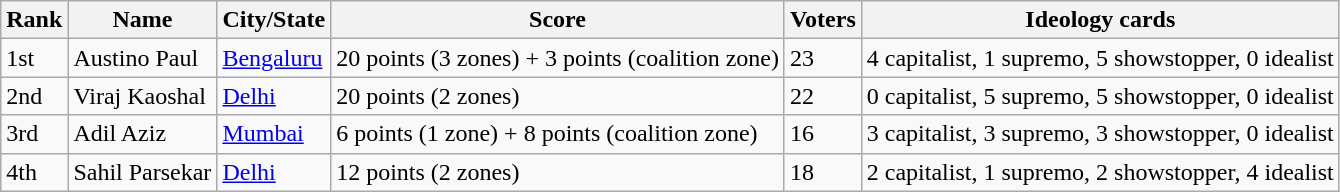<table class="wikitable">
<tr>
<th>Rank</th>
<th>Name</th>
<th>City/State</th>
<th>Score</th>
<th>Voters</th>
<th>Ideology cards</th>
</tr>
<tr>
<td>1st</td>
<td>Austino Paul</td>
<td><a href='#'>Bengaluru</a></td>
<td>20 points (3 zones) + 3 points (coalition zone)</td>
<td>23</td>
<td>4 capitalist, 1 supremo, 5 showstopper, 0 idealist</td>
</tr>
<tr>
<td>2nd</td>
<td>Viraj Kaoshal</td>
<td><a href='#'>Delhi</a></td>
<td>20 points (2 zones)</td>
<td>22</td>
<td>0 capitalist, 5 supremo, 5 showstopper, 0 idealist</td>
</tr>
<tr>
<td>3rd</td>
<td>Adil Aziz</td>
<td><a href='#'>Mumbai</a></td>
<td>6 points (1 zone) + 8 points (coalition zone)</td>
<td>16</td>
<td>3 capitalist, 3 supremo, 3 showstopper, 0 idealist</td>
</tr>
<tr>
<td>4th</td>
<td>Sahil Parsekar</td>
<td><a href='#'>Delhi</a></td>
<td>12 points (2 zones)</td>
<td>18</td>
<td>2 capitalist, 1 supremo, 2 showstopper, 4 idealist</td>
</tr>
</table>
